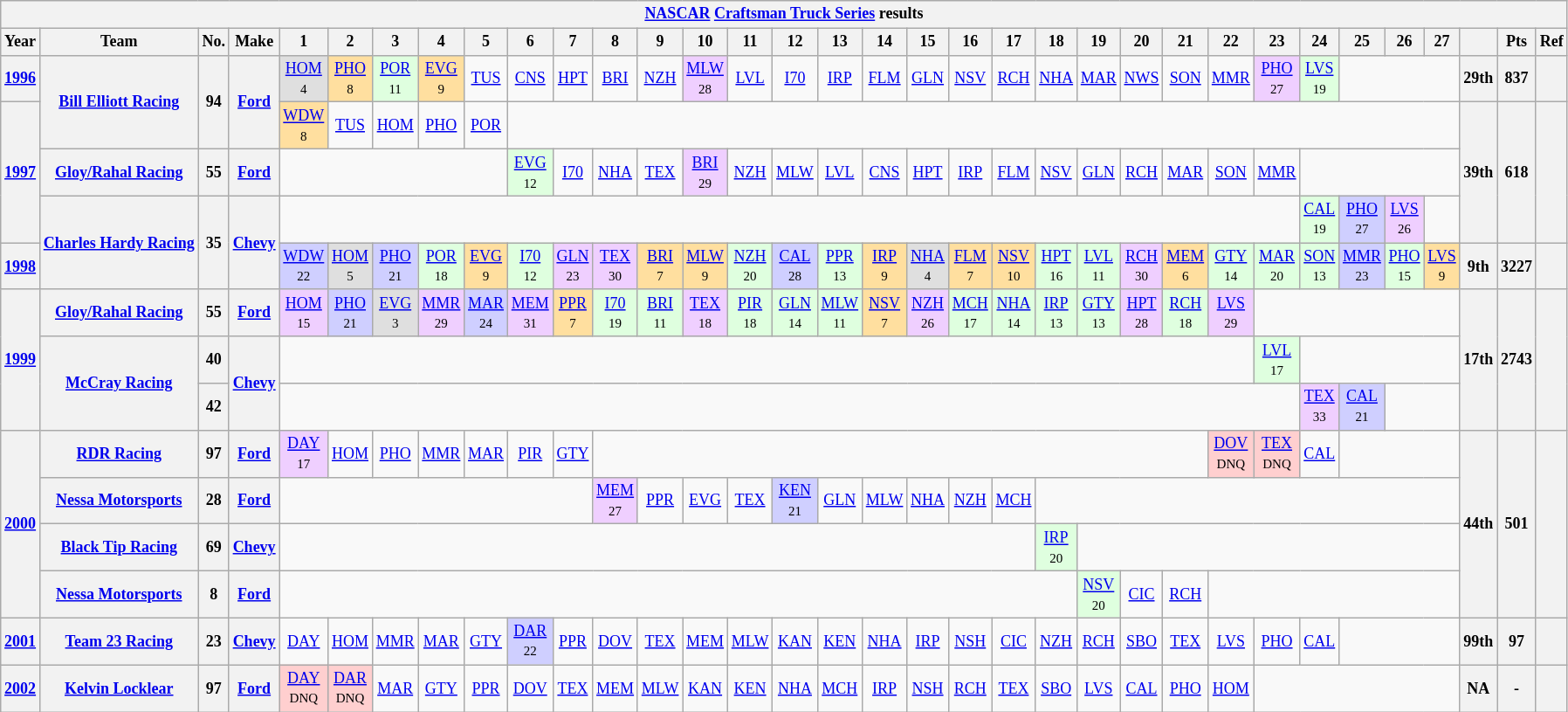<table class="wikitable" style="text-align:center; font-size:75%">
<tr>
<th colspan=45><a href='#'>NASCAR</a> <a href='#'>Craftsman Truck Series</a> results</th>
</tr>
<tr>
<th>Year</th>
<th>Team</th>
<th>No.</th>
<th>Make</th>
<th>1</th>
<th>2</th>
<th>3</th>
<th>4</th>
<th>5</th>
<th>6</th>
<th>7</th>
<th>8</th>
<th>9</th>
<th>10</th>
<th>11</th>
<th>12</th>
<th>13</th>
<th>14</th>
<th>15</th>
<th>16</th>
<th>17</th>
<th>18</th>
<th>19</th>
<th>20</th>
<th>21</th>
<th>22</th>
<th>23</th>
<th>24</th>
<th>25</th>
<th>26</th>
<th>27</th>
<th></th>
<th>Pts</th>
<th>Ref</th>
</tr>
<tr>
<th><a href='#'>1996</a></th>
<th rowspan=2><a href='#'>Bill Elliott Racing</a></th>
<th rowspan=2>94</th>
<th rowspan=2><a href='#'>Ford</a></th>
<td style="background:#DFDFDF;"><a href='#'>HOM</a><br><small>4</small></td>
<td style="background:#FFDF9F;"><a href='#'>PHO</a><br><small>8</small></td>
<td style="background:#DFFFDF;"><a href='#'>POR</a><br><small>11</small></td>
<td style="background:#FFDF9F;"><a href='#'>EVG</a><br><small>9</small></td>
<td><a href='#'>TUS</a></td>
<td><a href='#'>CNS</a></td>
<td><a href='#'>HPT</a></td>
<td><a href='#'>BRI</a></td>
<td><a href='#'>NZH</a></td>
<td style="background:#EFCFFF;"><a href='#'>MLW</a><br><small>28</small></td>
<td><a href='#'>LVL</a></td>
<td><a href='#'>I70</a></td>
<td><a href='#'>IRP</a></td>
<td><a href='#'>FLM</a></td>
<td><a href='#'>GLN</a></td>
<td><a href='#'>NSV</a></td>
<td><a href='#'>RCH</a></td>
<td><a href='#'>NHA</a></td>
<td><a href='#'>MAR</a></td>
<td><a href='#'>NWS</a></td>
<td><a href='#'>SON</a></td>
<td><a href='#'>MMR</a></td>
<td style="background:#EFCFFF;"><a href='#'>PHO</a><br><small>27</small></td>
<td style="background:#DFFFDF;"><a href='#'>LVS</a><br><small>19</small></td>
<td colspan=3></td>
<th>29th</th>
<th>837</th>
<th></th>
</tr>
<tr>
<th rowspan=3><a href='#'>1997</a></th>
<td style="background:#FFDF9F;"><a href='#'>WDW</a><br><small>8</small></td>
<td><a href='#'>TUS</a></td>
<td><a href='#'>HOM</a></td>
<td><a href='#'>PHO</a></td>
<td><a href='#'>POR</a></td>
<td colspan=22></td>
<th rowspan=3>39th</th>
<th rowspan=3>618</th>
<th rowspan=3></th>
</tr>
<tr>
<th><a href='#'>Gloy/Rahal Racing</a></th>
<th>55</th>
<th><a href='#'>Ford</a></th>
<td colspan=5></td>
<td style="background:#DFFFDF;"><a href='#'>EVG</a><br><small>12</small></td>
<td><a href='#'>I70</a></td>
<td><a href='#'>NHA</a></td>
<td><a href='#'>TEX</a></td>
<td style="background:#EFCFFF;"><a href='#'>BRI</a><br><small>29</small></td>
<td><a href='#'>NZH</a></td>
<td><a href='#'>MLW</a></td>
<td><a href='#'>LVL</a></td>
<td><a href='#'>CNS</a></td>
<td><a href='#'>HPT</a></td>
<td><a href='#'>IRP</a></td>
<td><a href='#'>FLM</a></td>
<td><a href='#'>NSV</a></td>
<td><a href='#'>GLN</a></td>
<td><a href='#'>RCH</a></td>
<td><a href='#'>MAR</a></td>
<td><a href='#'>SON</a></td>
<td><a href='#'>MMR</a></td>
<td colspan=4></td>
</tr>
<tr>
<th rowspan=2><a href='#'>Charles Hardy Racing</a></th>
<th rowspan=2>35</th>
<th rowspan=2><a href='#'>Chevy</a></th>
<td colspan=23></td>
<td style="background:#DFFFDF;"><a href='#'>CAL</a><br><small>19</small></td>
<td style="background:#CFCFFF;"><a href='#'>PHO</a><br><small>27</small></td>
<td style="background:#EFCFFF;"><a href='#'>LVS</a><br><small>26</small></td>
<td></td>
</tr>
<tr>
<th><a href='#'>1998</a></th>
<td style="background:#CFCFFF;"><a href='#'>WDW</a><br><small>22</small></td>
<td style="background:#DFDFDF;"><a href='#'>HOM</a><br><small>5</small></td>
<td style="background:#CFCFFF;"><a href='#'>PHO</a><br><small>21</small></td>
<td style="background:#DFFFDF;"><a href='#'>POR</a><br><small>18</small></td>
<td style="background:#FFDF9F;"><a href='#'>EVG</a><br><small>9</small></td>
<td style="background:#DFFFDF;"><a href='#'>I70</a><br><small>12</small></td>
<td style="background:#EFCFFF;"><a href='#'>GLN</a><br><small>23</small></td>
<td style="background:#EFCFFF;"><a href='#'>TEX</a><br><small>30</small></td>
<td style="background:#FFDF9F;"><a href='#'>BRI</a><br><small>7</small></td>
<td style="background:#FFDF9F;"><a href='#'>MLW</a><br><small>9</small></td>
<td style="background:#DFFFDF;"><a href='#'>NZH</a><br><small>20</small></td>
<td style="background:#CFCFFF;"><a href='#'>CAL</a><br><small>28</small></td>
<td style="background:#DFFFDF;"><a href='#'>PPR</a><br><small>13</small></td>
<td style="background:#FFDF9F;"><a href='#'>IRP</a><br><small>9</small></td>
<td style="background:#DFDFDF;"><a href='#'>NHA</a><br><small>4</small></td>
<td style="background:#FFDF9F;"><a href='#'>FLM</a><br><small>7</small></td>
<td style="background:#FFDF9F;"><a href='#'>NSV</a><br><small>10</small></td>
<td style="background:#DFFFDF;"><a href='#'>HPT</a><br><small>16</small></td>
<td style="background:#DFFFDF;"><a href='#'>LVL</a><br><small>11</small></td>
<td style="background:#EFCFFF;"><a href='#'>RCH</a><br><small>30</small></td>
<td style="background:#FFDF9F;"><a href='#'>MEM</a><br><small>6</small></td>
<td style="background:#DFFFDF;"><a href='#'>GTY</a><br><small>14</small></td>
<td style="background:#DFFFDF;"><a href='#'>MAR</a><br><small>20</small></td>
<td style="background:#DFFFDF;"><a href='#'>SON</a><br><small>13</small></td>
<td style="background:#CFCFFF;"><a href='#'>MMR</a><br><small>23</small></td>
<td style="background:#DFFFDF;"><a href='#'>PHO</a><br><small>15</small></td>
<td style="background:#FFDF9F;"><a href='#'>LVS</a><br><small>9</small></td>
<th>9th</th>
<th>3227</th>
<th></th>
</tr>
<tr>
<th rowspan=3><a href='#'>1999</a></th>
<th><a href='#'>Gloy/Rahal Racing</a></th>
<th>55</th>
<th><a href='#'>Ford</a></th>
<td style="background:#EFCFFF;"><a href='#'>HOM</a><br><small>15</small></td>
<td style="background:#CFCFFF;"><a href='#'>PHO</a><br><small>21</small></td>
<td style="background:#DFDFDF;"><a href='#'>EVG</a><br><small>3</small></td>
<td style="background:#EFCFFF;"><a href='#'>MMR</a><br><small>29</small></td>
<td style="background:#CFCFFF;"><a href='#'>MAR</a><br><small>24</small></td>
<td style="background:#EFCFFF;"><a href='#'>MEM</a><br><small>31</small></td>
<td style="background:#FFDF9F;"><a href='#'>PPR</a><br><small>7</small></td>
<td style="background:#DFFFDF;"><a href='#'>I70</a><br><small>19</small></td>
<td style="background:#DFFFDF;"><a href='#'>BRI</a><br><small>11</small></td>
<td style="background:#EFCFFF;"><a href='#'>TEX</a><br><small>18</small></td>
<td style="background:#DFFFDF;"><a href='#'>PIR</a><br><small>18</small></td>
<td style="background:#DFFFDF;"><a href='#'>GLN</a><br><small>14</small></td>
<td style="background:#DFFFDF;"><a href='#'>MLW</a><br><small>11</small></td>
<td style="background:#FFDF9F;"><a href='#'>NSV</a><br><small>7</small></td>
<td style="background:#EFCFFF;"><a href='#'>NZH</a><br><small>26</small></td>
<td style="background:#DFFFDF;"><a href='#'>MCH</a><br><small>17</small></td>
<td style="background:#DFFFDF;"><a href='#'>NHA</a><br><small>14</small></td>
<td style="background:#DFFFDF;"><a href='#'>IRP</a><br><small>13</small></td>
<td style="background:#DFFFDF;"><a href='#'>GTY</a><br><small>13</small></td>
<td style="background:#EFCFFF;"><a href='#'>HPT</a><br><small>28</small></td>
<td style="background:#DFFFDF;"><a href='#'>RCH</a><br><small>18</small></td>
<td style="background:#EFCFFF;"><a href='#'>LVS</a><br><small>29</small></td>
<td colspan=5></td>
<th rowspan=3>17th</th>
<th rowspan=3>2743</th>
<th rowspan=3></th>
</tr>
<tr>
<th rowspan=2><a href='#'>McCray Racing</a></th>
<th>40</th>
<th rowspan=2><a href='#'>Chevy</a></th>
<td colspan=22></td>
<td style="background:#DFFFDF;"><a href='#'>LVL</a><br><small>17</small></td>
<td colspan=4></td>
</tr>
<tr>
<th>42</th>
<td colspan=23></td>
<td style="background:#EFCFFF;"><a href='#'>TEX</a><br><small>33</small></td>
<td style="background:#CFCFFF;"><a href='#'>CAL</a><br><small>21</small></td>
<td colspan=2></td>
</tr>
<tr>
<th rowspan=4><a href='#'>2000</a></th>
<th><a href='#'>RDR Racing</a></th>
<th>97</th>
<th><a href='#'>Ford</a></th>
<td style="background:#EFCFFF;"><a href='#'>DAY</a><br><small>17</small></td>
<td><a href='#'>HOM</a></td>
<td><a href='#'>PHO</a></td>
<td><a href='#'>MMR</a></td>
<td><a href='#'>MAR</a></td>
<td><a href='#'>PIR</a></td>
<td><a href='#'>GTY</a></td>
<td colspan=14></td>
<td style="background:#FFCFCF;"><a href='#'>DOV</a><br><small>DNQ</small></td>
<td style="background:#FFCFCF;"><a href='#'>TEX</a><br><small>DNQ</small></td>
<td><a href='#'>CAL</a></td>
<td colspan=3></td>
<th rowspan=4>44th</th>
<th rowspan=4>501</th>
<th rowspan=4></th>
</tr>
<tr>
<th><a href='#'>Nessa Motorsports</a></th>
<th>28</th>
<th><a href='#'>Ford</a></th>
<td colspan=7></td>
<td style="background:#EFCFFF;"><a href='#'>MEM</a><br><small>27</small></td>
<td><a href='#'>PPR</a></td>
<td><a href='#'>EVG</a></td>
<td><a href='#'>TEX</a></td>
<td style="background:#CFCFFF;"><a href='#'>KEN</a><br><small>21</small></td>
<td><a href='#'>GLN</a></td>
<td><a href='#'>MLW</a></td>
<td><a href='#'>NHA</a></td>
<td><a href='#'>NZH</a></td>
<td><a href='#'>MCH</a></td>
<td colspan=10></td>
</tr>
<tr>
<th><a href='#'>Black Tip Racing</a></th>
<th>69</th>
<th><a href='#'>Chevy</a></th>
<td colspan=17></td>
<td style="background:#DFFFDF;"><a href='#'>IRP</a><br><small>20</small></td>
<td colspan=9></td>
</tr>
<tr>
<th><a href='#'>Nessa Motorsports</a></th>
<th>8</th>
<th><a href='#'>Ford</a></th>
<td colspan=18></td>
<td style="background:#DFFFDF;"><a href='#'>NSV</a><br><small>20</small></td>
<td><a href='#'>CIC</a></td>
<td><a href='#'>RCH</a></td>
<td colspan=6></td>
</tr>
<tr>
<th><a href='#'>2001</a></th>
<th><a href='#'>Team 23 Racing</a></th>
<th>23</th>
<th><a href='#'>Chevy</a></th>
<td><a href='#'>DAY</a></td>
<td><a href='#'>HOM</a></td>
<td><a href='#'>MMR</a></td>
<td><a href='#'>MAR</a></td>
<td><a href='#'>GTY</a></td>
<td style="background:#CFCFFF;"><a href='#'>DAR</a><br><small>22</small></td>
<td><a href='#'>PPR</a></td>
<td><a href='#'>DOV</a></td>
<td><a href='#'>TEX</a></td>
<td><a href='#'>MEM</a></td>
<td><a href='#'>MLW</a></td>
<td><a href='#'>KAN</a></td>
<td><a href='#'>KEN</a></td>
<td><a href='#'>NHA</a></td>
<td><a href='#'>IRP</a></td>
<td><a href='#'>NSH</a></td>
<td><a href='#'>CIC</a></td>
<td><a href='#'>NZH</a></td>
<td><a href='#'>RCH</a></td>
<td><a href='#'>SBO</a></td>
<td><a href='#'>TEX</a></td>
<td><a href='#'>LVS</a></td>
<td><a href='#'>PHO</a></td>
<td><a href='#'>CAL</a></td>
<td colspan=3></td>
<th>99th</th>
<th>97</th>
<th></th>
</tr>
<tr>
<th><a href='#'>2002</a></th>
<th><a href='#'>Kelvin Locklear</a></th>
<th>97</th>
<th><a href='#'>Ford</a></th>
<td style="background:#FFCFCF;"><a href='#'>DAY</a><br><small>DNQ</small></td>
<td style="background:#FFCFCF;"><a href='#'>DAR</a><br><small>DNQ</small></td>
<td><a href='#'>MAR</a></td>
<td><a href='#'>GTY</a></td>
<td><a href='#'>PPR</a></td>
<td><a href='#'>DOV</a></td>
<td><a href='#'>TEX</a></td>
<td><a href='#'>MEM</a></td>
<td><a href='#'>MLW</a></td>
<td><a href='#'>KAN</a></td>
<td><a href='#'>KEN</a></td>
<td><a href='#'>NHA</a></td>
<td><a href='#'>MCH</a></td>
<td><a href='#'>IRP</a></td>
<td><a href='#'>NSH</a></td>
<td><a href='#'>RCH</a></td>
<td><a href='#'>TEX</a></td>
<td><a href='#'>SBO</a></td>
<td><a href='#'>LVS</a></td>
<td><a href='#'>CAL</a></td>
<td><a href='#'>PHO</a></td>
<td><a href='#'>HOM</a></td>
<td colspan=5></td>
<th>NA</th>
<th>-</th>
<th></th>
</tr>
</table>
